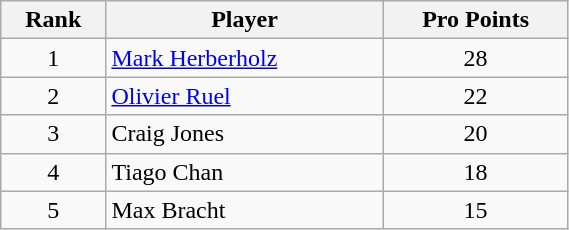<table class="wikitable" width=30%>
<tr>
<th>Rank</th>
<th>Player</th>
<th>Pro Points</th>
</tr>
<tr>
<td align=center>1</td>
<td> <a href='#'>Mark Herberholz</a></td>
<td align=center>28</td>
</tr>
<tr>
<td align=center>2</td>
<td> <a href='#'>Olivier Ruel</a></td>
<td align=center>22</td>
</tr>
<tr>
<td align=center>3</td>
<td> Craig Jones</td>
<td align=center>20</td>
</tr>
<tr>
<td align=center>4</td>
<td> Tiago Chan</td>
<td align=center>18</td>
</tr>
<tr>
<td align=center>5</td>
<td> Max Bracht</td>
<td align=center>15</td>
</tr>
</table>
